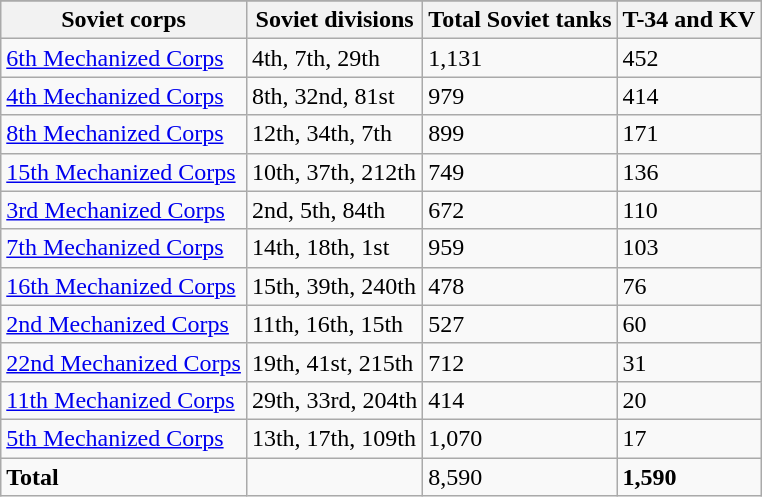<table class="wikitable sortable">
<tr>
</tr>
<tr>
<th>Soviet corps</th>
<th>Soviet divisions</th>
<th>Total Soviet tanks</th>
<th>T-34 and KV</th>
</tr>
<tr>
<td><a href='#'>6th Mechanized Corps</a></td>
<td>4th, 7th, 29th</td>
<td>1,131</td>
<td>452</td>
</tr>
<tr>
<td><a href='#'>4th Mechanized Corps</a></td>
<td>8th, 32nd, 81st</td>
<td>979</td>
<td>414</td>
</tr>
<tr>
<td><a href='#'>8th Mechanized Corps</a></td>
<td>12th, 34th, 7th</td>
<td>899</td>
<td>171</td>
</tr>
<tr>
<td><a href='#'>15th Mechanized Corps</a></td>
<td>10th, 37th, 212th</td>
<td>749</td>
<td>136</td>
</tr>
<tr>
<td><a href='#'>3rd Mechanized Corps</a></td>
<td>2nd, 5th, 84th</td>
<td>672</td>
<td>110</td>
</tr>
<tr>
<td><a href='#'>7th Mechanized Corps</a></td>
<td>14th, 18th, 1st</td>
<td>959</td>
<td>103</td>
</tr>
<tr>
<td><a href='#'>16th Mechanized Corps</a></td>
<td>15th, 39th, 240th</td>
<td>478</td>
<td>76</td>
</tr>
<tr>
<td><a href='#'>2nd Mechanized Corps</a></td>
<td>11th, 16th, 15th</td>
<td>527</td>
<td>60</td>
</tr>
<tr>
<td><a href='#'>22nd Mechanized Corps</a></td>
<td>19th, 41st, 215th</td>
<td>712</td>
<td>31</td>
</tr>
<tr>
<td><a href='#'>11th Mechanized Corps</a></td>
<td>29th, 33rd, 204th</td>
<td>414</td>
<td>20</td>
</tr>
<tr>
<td><a href='#'>5th Mechanized Corps</a></td>
<td>13th, 17th, 109th</td>
<td>1,070</td>
<td>17</td>
</tr>
<tr>
<td><strong>Total</strong></td>
<td> </td>
<td>8,590</td>
<td><strong>1,590</strong></td>
</tr>
</table>
